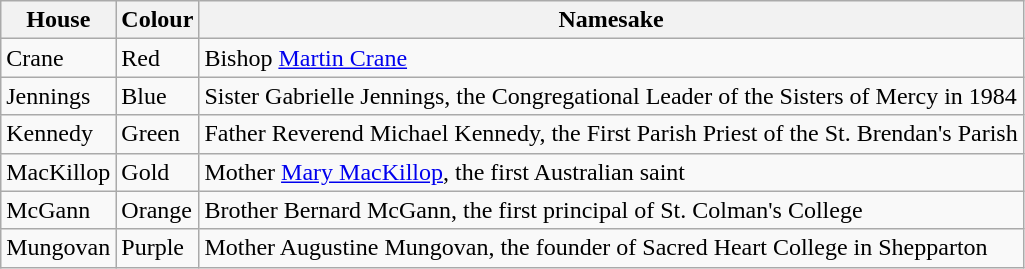<table class="wikitable">
<tr>
<th>House</th>
<th>Colour</th>
<th>Namesake</th>
</tr>
<tr>
<td>Crane</td>
<td>Red</td>
<td>Bishop <a href='#'>Martin Crane</a></td>
</tr>
<tr>
<td>Jennings</td>
<td>Blue</td>
<td>Sister Gabrielle Jennings, the Congregational Leader of the Sisters of Mercy in 1984</td>
</tr>
<tr>
<td>Kennedy</td>
<td>Green</td>
<td>Father Reverend Michael Kennedy, the First Parish Priest of the St. Brendan's Parish</td>
</tr>
<tr>
<td>MacKillop</td>
<td>Gold</td>
<td>Mother <a href='#'>Mary MacKillop</a>, the first Australian saint</td>
</tr>
<tr>
<td>McGann</td>
<td>Orange</td>
<td>Brother Bernard McGann, the first principal of St. Colman's College</td>
</tr>
<tr>
<td>Mungovan</td>
<td>Purple</td>
<td>Mother Augustine Mungovan, the founder of Sacred Heart College in Shepparton</td>
</tr>
</table>
